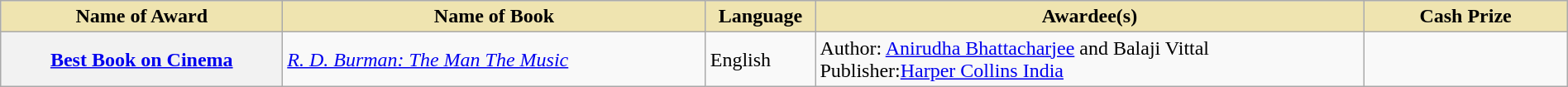<table class="wikitable plainrowheaders" style="width:100%;">
<tr style="background-color:#F4F4F4">
<th scope="col" style="background-color:#EFE4B0;width:18%;">Name of Award</th>
<th scope="col" style="background-color:#EFE4B0;width:27%;">Name of Book</th>
<th scope="col" style="background-color:#EFE4B0;width:7%;">Language</th>
<th scope="col" style="background-color:#EFE4B0;width:35%;">Awardee(s)</th>
<th scope="col" style="background-color:#EFE4B0;width:13%;">Cash Prize</th>
</tr>
<tr>
<th scope="row"><a href='#'>Best Book on Cinema</a></th>
<td><em><a href='#'>R. D. Burman: The Man The Music</a></em></td>
<td>English</td>
<td>Author: <a href='#'>Anirudha Bhattacharjee</a> and Balaji Vittal<br>Publisher:<a href='#'>Harper Collins India</a></td>
<td></td>
</tr>
</table>
